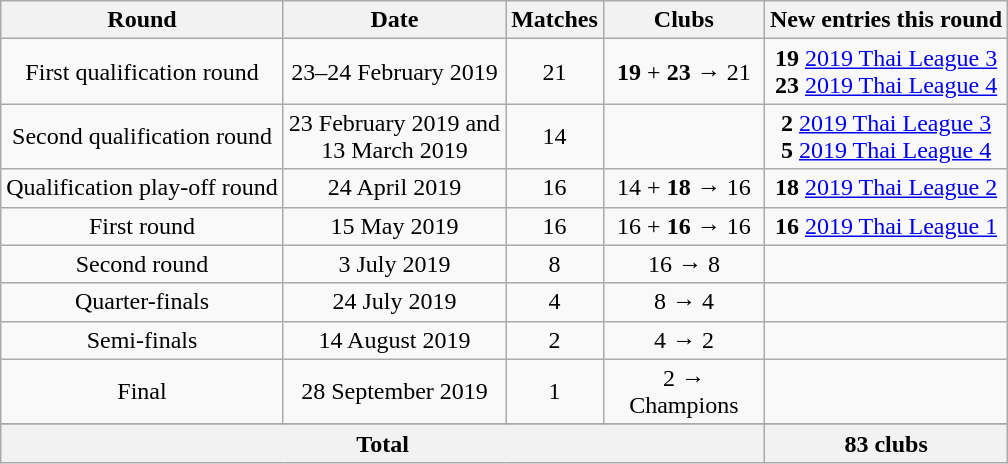<table class="wikitable">
<tr>
<th>Round</th>
<th>Date</th>
<th>Matches</th>
<th width=100>Clubs</th>
<th>New entries this round</th>
</tr>
<tr align=center>
<td>First qualification round</td>
<td>23–24 February 2019</td>
<td>21</td>
<td><strong>19</strong> + <strong>23</strong> → 21</td>
<td><strong>19</strong> <a href='#'>2019 Thai League 3</a><br><strong>23</strong> <a href='#'>2019 Thai League 4</a></td>
</tr>
<tr align=center>
<td>Second qualification round</td>
<td>23 February 2019 and<br>13 March 2019</td>
<td>14</td>
<td></td>
<td><strong>2</strong> <a href='#'>2019 Thai League 3</a><br><strong>5</strong> <a href='#'>2019 Thai League 4</a></td>
</tr>
<tr align=center>
<td>Qualification play-off round</td>
<td>24 April 2019</td>
<td>16</td>
<td>14 + <strong>18</strong> → 16</td>
<td><strong>18</strong> <a href='#'>2019 Thai League 2</a></td>
</tr>
<tr align=center>
<td>First round</td>
<td>15 May 2019</td>
<td>16</td>
<td>16 + <strong>16</strong> → 16</td>
<td><strong>16</strong> <a href='#'>2019 Thai League 1</a></td>
</tr>
<tr align=center>
<td>Second round</td>
<td>3 July 2019</td>
<td>8</td>
<td>16 → 8</td>
<td></td>
</tr>
<tr align=center>
<td>Quarter-finals</td>
<td>24 July 2019</td>
<td>4</td>
<td>8 → 4</td>
<td></td>
</tr>
<tr align=center>
<td>Semi-finals</td>
<td>14 August 2019</td>
<td>2</td>
<td>4 → 2</td>
<td></td>
</tr>
<tr align=center>
<td>Final</td>
<td>28 September 2019</td>
<td>1</td>
<td>2 → Champions</td>
<td></td>
</tr>
<tr align=left|>
</tr>
<tr>
<th colspan=4>Total</th>
<th>83 clubs</th>
</tr>
</table>
